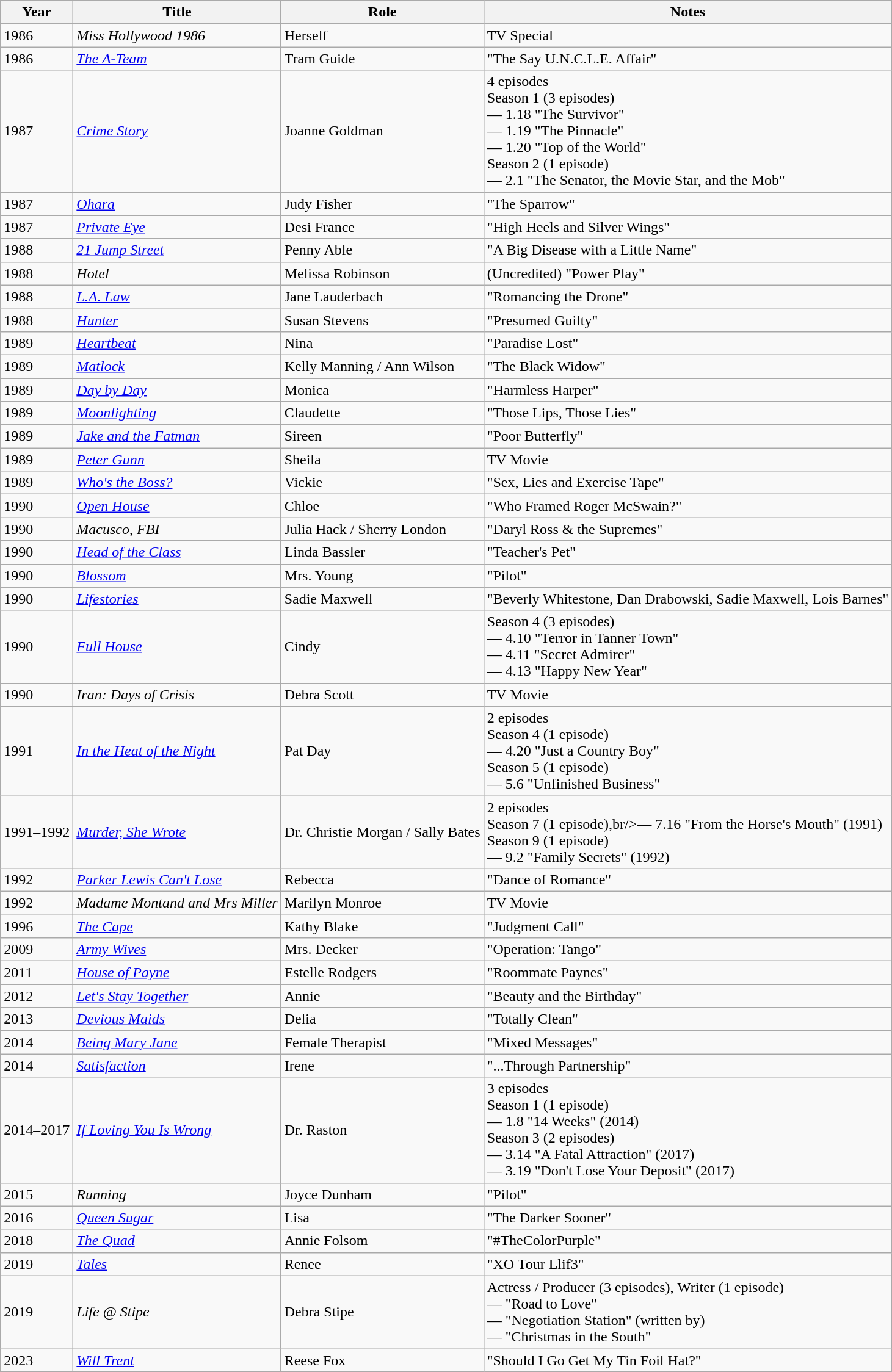<table class="wikitable">
<tr>
<th>Year</th>
<th>Title</th>
<th>Role</th>
<th>Notes</th>
</tr>
<tr>
<td>1986</td>
<td><em>Miss Hollywood 1986</em></td>
<td>Herself</td>
<td>TV Special</td>
</tr>
<tr>
<td>1986</td>
<td><em><a href='#'>The A-Team</a></em></td>
<td>Tram Guide</td>
<td>"The Say U.N.C.L.E. Affair"</td>
</tr>
<tr>
<td>1987</td>
<td><em><a href='#'>Crime Story</a></em></td>
<td>Joanne Goldman</td>
<td>4 episodes<br>Season 1 (3 episodes)<br>— 1.18 "The Survivor"<br>— 1.19 "The Pinnacle"<br>— 1.20 "Top of the World"<br>Season 2 (1 episode)<br>— 2.1 "The Senator, the Movie Star, and the Mob"</td>
</tr>
<tr>
<td>1987</td>
<td><em><a href='#'>Ohara</a></em></td>
<td>Judy Fisher</td>
<td>"The Sparrow"</td>
</tr>
<tr>
<td>1987</td>
<td><em><a href='#'>Private Eye</a></em></td>
<td>Desi France</td>
<td>"High Heels and Silver Wings"</td>
</tr>
<tr>
<td>1988</td>
<td><em><a href='#'>21 Jump Street</a></em></td>
<td>Penny Able</td>
<td>"A Big Disease with a Little Name"</td>
</tr>
<tr>
<td>1988</td>
<td><em>Hotel</em></td>
<td>Melissa Robinson</td>
<td>(Uncredited) "Power Play"</td>
</tr>
<tr>
<td>1988</td>
<td><em><a href='#'>L.A. Law</a></em></td>
<td>Jane Lauderbach</td>
<td>"Romancing the Drone"</td>
</tr>
<tr>
<td>1988</td>
<td><em><a href='#'>Hunter</a></em></td>
<td>Susan Stevens</td>
<td>"Presumed Guilty"</td>
</tr>
<tr>
<td>1989</td>
<td><em><a href='#'>Heartbeat</a></em></td>
<td>Nina</td>
<td>"Paradise Lost"</td>
</tr>
<tr>
<td>1989</td>
<td><em><a href='#'>Matlock</a></em></td>
<td>Kelly Manning / Ann Wilson</td>
<td>"The Black Widow"</td>
</tr>
<tr>
<td>1989</td>
<td><em><a href='#'>Day by Day</a></em></td>
<td>Monica</td>
<td>"Harmless Harper"</td>
</tr>
<tr>
<td>1989</td>
<td><em><a href='#'>Moonlighting</a></em></td>
<td>Claudette</td>
<td>"Those Lips, Those Lies"</td>
</tr>
<tr>
<td>1989</td>
<td><em><a href='#'>Jake and the Fatman</a></em></td>
<td>Sireen</td>
<td>"Poor Butterfly"</td>
</tr>
<tr>
<td>1989</td>
<td><em><a href='#'>Peter Gunn</a></em></td>
<td>Sheila</td>
<td>TV Movie</td>
</tr>
<tr>
<td>1989</td>
<td><em><a href='#'>Who's the Boss?</a></em></td>
<td>Vickie</td>
<td>"Sex, Lies and Exercise Tape"</td>
</tr>
<tr>
<td>1990</td>
<td><em><a href='#'>Open House</a></em></td>
<td>Chloe</td>
<td>"Who Framed Roger McSwain?"</td>
</tr>
<tr>
<td>1990</td>
<td><em>Macusco, FBI</em></td>
<td>Julia Hack / Sherry London</td>
<td>"Daryl Ross & the Supremes"</td>
</tr>
<tr>
<td>1990</td>
<td><em><a href='#'>Head of the Class</a></em></td>
<td>Linda Bassler</td>
<td>"Teacher's Pet"</td>
</tr>
<tr>
<td>1990</td>
<td><em><a href='#'>Blossom</a></em></td>
<td>Mrs. Young</td>
<td>"Pilot"</td>
</tr>
<tr>
<td>1990</td>
<td><em><a href='#'>Lifestories</a></em></td>
<td>Sadie Maxwell</td>
<td>"Beverly Whitestone, Dan Drabowski, Sadie Maxwell, Lois Barnes"</td>
</tr>
<tr>
<td>1990</td>
<td><em><a href='#'>Full House</a></em></td>
<td>Cindy</td>
<td>Season 4 (3 episodes)<br>— 4.10 "Terror in Tanner Town"<br>— 4.11 "Secret Admirer"<br>— 4.13 "Happy New Year"</td>
</tr>
<tr>
<td>1990</td>
<td><em>Iran: Days of Crisis</em></td>
<td>Debra Scott</td>
<td>TV Movie</td>
</tr>
<tr>
<td>1991</td>
<td><em><a href='#'>In the Heat of the Night</a></em></td>
<td>Pat Day</td>
<td>2 episodes<br>Season 4 (1 episode)<br>— 4.20 "Just a Country Boy"<br>Season 5 (1 episode)<br>— 5.6 "Unfinished Business"</td>
</tr>
<tr>
<td>1991–1992</td>
<td><em><a href='#'>Murder, She Wrote</a></em></td>
<td>Dr. Christie Morgan / Sally Bates</td>
<td>2 episodes<br>Season 7 (1 episode),br/>— 7.16 "From the Horse's Mouth" (1991)<br>Season 9 (1 episode)<br>— 9.2 "Family Secrets" (1992)</td>
</tr>
<tr>
<td>1992</td>
<td><em><a href='#'>Parker Lewis Can't Lose</a></em></td>
<td>Rebecca</td>
<td>"Dance of Romance"</td>
</tr>
<tr>
<td>1992</td>
<td><em>Madame Montand and Mrs Miller</em></td>
<td>Marilyn Monroe</td>
<td>TV Movie</td>
</tr>
<tr>
<td>1996</td>
<td><em><a href='#'>The Cape</a></em></td>
<td>Kathy Blake</td>
<td>"Judgment Call"</td>
</tr>
<tr>
<td>2009</td>
<td><em><a href='#'>Army Wives</a></em></td>
<td>Mrs. Decker</td>
<td>"Operation: Tango"</td>
</tr>
<tr>
<td>2011</td>
<td><em><a href='#'>House of Payne</a></em></td>
<td>Estelle Rodgers</td>
<td>"Roommate Paynes"</td>
</tr>
<tr>
<td>2012</td>
<td><em><a href='#'>Let's Stay Together</a></em></td>
<td>Annie</td>
<td>"Beauty and the Birthday"</td>
</tr>
<tr>
<td>2013</td>
<td><em><a href='#'>Devious Maids</a></em></td>
<td>Delia</td>
<td>"Totally Clean"</td>
</tr>
<tr>
<td>2014</td>
<td><em><a href='#'>Being Mary Jane</a></em></td>
<td>Female Therapist</td>
<td>"Mixed Messages"</td>
</tr>
<tr>
<td>2014</td>
<td><em><a href='#'>Satisfaction</a></em></td>
<td>Irene</td>
<td>"...Through Partnership"</td>
</tr>
<tr>
<td>2014–2017</td>
<td><em><a href='#'>If Loving You Is Wrong</a></em></td>
<td>Dr. Raston</td>
<td>3 episodes<br>Season 1 (1 episode)<br>— 1.8 "14 Weeks" (2014)<br>Season 3 (2 episodes)<br>— 3.14 "A Fatal Attraction" (2017)<br>— 3.19 "Don't Lose Your Deposit" (2017)</td>
</tr>
<tr>
<td>2015</td>
<td><em>Running</em></td>
<td>Joyce Dunham</td>
<td>"Pilot"</td>
</tr>
<tr>
<td>2016</td>
<td><em><a href='#'>Queen Sugar</a></em></td>
<td>Lisa</td>
<td>"The Darker Sooner"</td>
</tr>
<tr>
<td>2018</td>
<td><em><a href='#'>The Quad</a></em></td>
<td>Annie Folsom</td>
<td>"#TheColorPurple"</td>
</tr>
<tr>
<td>2019</td>
<td><em><a href='#'>Tales</a></em></td>
<td>Renee</td>
<td>"XO Tour Llif3"</td>
</tr>
<tr>
<td>2019</td>
<td><em>Life @ Stipe</em></td>
<td>Debra Stipe</td>
<td>Actress / Producer (3 episodes), Writer (1 episode)<br>— "Road to Love"<br>— "Negotiation Station" (written by)<br>— "Christmas in the South"</td>
</tr>
<tr>
<td>2023</td>
<td><em><a href='#'>Will Trent</a></em></td>
<td>Reese Fox</td>
<td>"Should I Go Get My Tin Foil Hat?"</td>
</tr>
</table>
